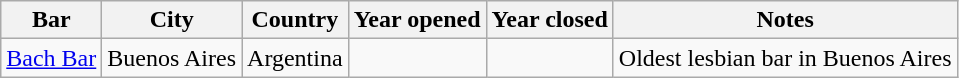<table class="wikitable sortable">
<tr>
<th>Bar</th>
<th>City</th>
<th>Country</th>
<th>Year opened</th>
<th>Year closed</th>
<th>Notes</th>
</tr>
<tr>
<td><a href='#'>Bach Bar</a></td>
<td>Buenos Aires</td>
<td>Argentina</td>
<td></td>
<td></td>
<td>Oldest lesbian bar in Buenos Aires</td>
</tr>
</table>
